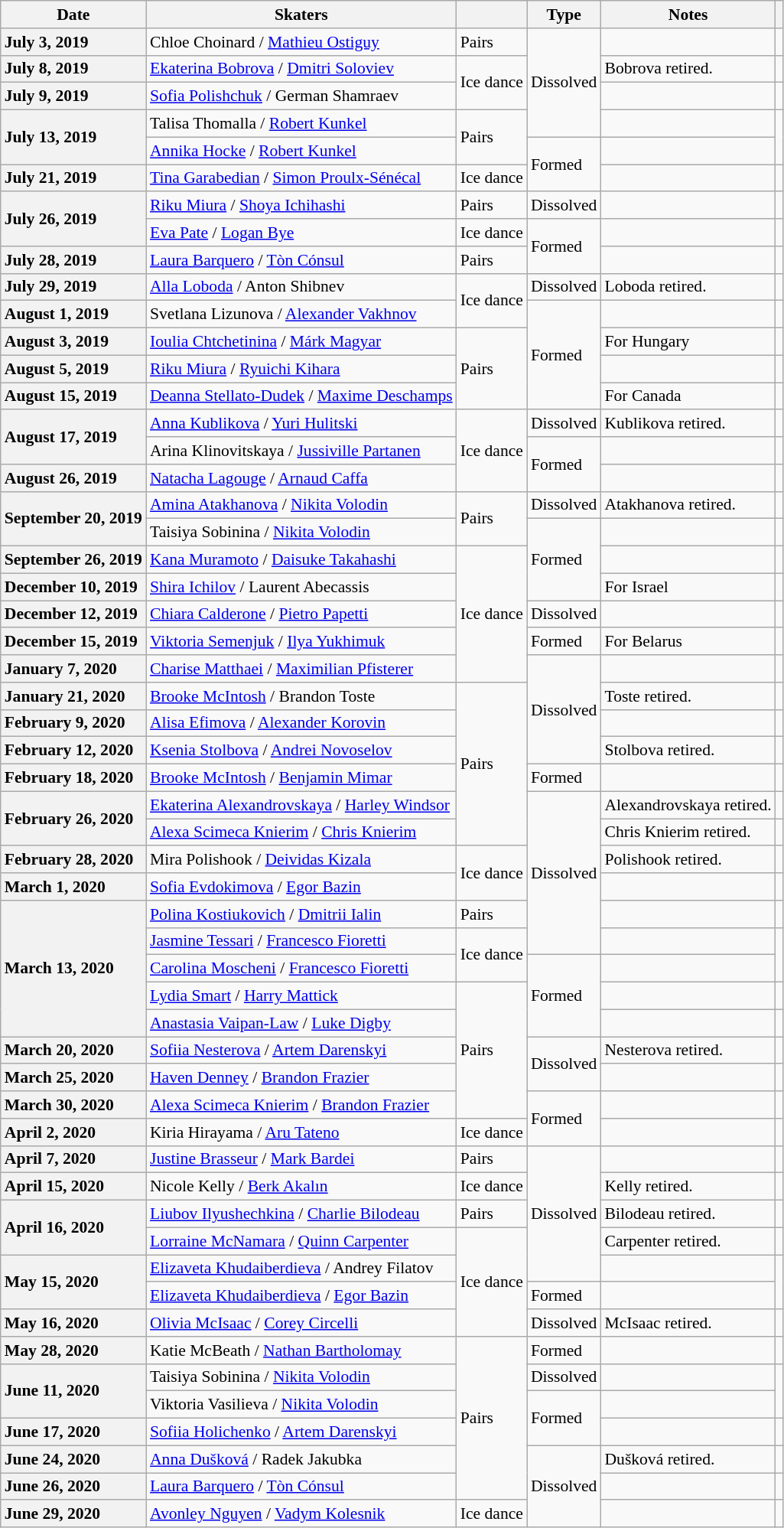<table class="wikitable unsortable" style="text-align:left; font-size:90%">
<tr>
<th scope="col">Date</th>
<th scope="col">Skaters</th>
<th scope="col"></th>
<th scope="col">Type</th>
<th scope="col">Notes</th>
<th scope="col"></th>
</tr>
<tr>
<th scope="row" style="text-align:left">July 3, 2019</th>
<td> Chloe Choinard / <a href='#'>Mathieu Ostiguy</a></td>
<td>Pairs</td>
<td rowspan="4">Dissolved</td>
<td></td>
<td></td>
</tr>
<tr>
<th scope="row" style="text-align:left">July 8, 2019</th>
<td> <a href='#'>Ekaterina Bobrova</a> / <a href='#'>Dmitri Soloviev</a></td>
<td rowspan="2">Ice dance</td>
<td>Bobrova retired.</td>
<td></td>
</tr>
<tr>
<th scope="row" style="text-align:left">July 9, 2019</th>
<td> <a href='#'>Sofia Polishchuk</a> / German Shamraev</td>
<td></td>
<td></td>
</tr>
<tr>
<th scope="row" style="text-align:left" rowspan=2>July 13, 2019</th>
<td> Talisa Thomalla / <a href='#'>Robert Kunkel</a></td>
<td rowspan="2">Pairs</td>
<td></td>
<td rowspan=2></td>
</tr>
<tr>
<td> <a href='#'>Annika Hocke</a> / <a href='#'>Robert Kunkel</a></td>
<td rowspan="2">Formed</td>
<td></td>
</tr>
<tr>
<th scope="row" style="text-align:left">July 21, 2019</th>
<td> <a href='#'>Tina Garabedian</a> / <a href='#'>Simon Proulx-Sénécal</a></td>
<td>Ice dance</td>
<td></td>
<td></td>
</tr>
<tr>
<th rowspan="2" scope="row" style="text-align:left">July 26, 2019</th>
<td> <a href='#'>Riku Miura</a> / <a href='#'>Shoya Ichihashi</a></td>
<td>Pairs</td>
<td>Dissolved</td>
<td></td>
<td></td>
</tr>
<tr>
<td> <a href='#'>Eva Pate</a> / <a href='#'>Logan Bye</a></td>
<td>Ice dance</td>
<td rowspan="2">Formed</td>
<td></td>
<td></td>
</tr>
<tr>
<th scope="row" style="text-align:left">July 28, 2019</th>
<td> <a href='#'>Laura Barquero</a> / <a href='#'>Tòn Cónsul</a></td>
<td>Pairs</td>
<td></td>
<td></td>
</tr>
<tr>
<th scope="row" style="text-align:left">July 29, 2019</th>
<td> <a href='#'>Alla Loboda</a> / Anton Shibnev</td>
<td rowspan="2">Ice dance</td>
<td>Dissolved</td>
<td>Loboda retired.</td>
<td></td>
</tr>
<tr>
<th scope="row" style="text-align:left">August 1, 2019</th>
<td> Svetlana Lizunova / <a href='#'>Alexander Vakhnov</a></td>
<td rowspan="4">Formed</td>
<td></td>
<td></td>
</tr>
<tr>
<th scope="row" style="text-align:left">August 3, 2019</th>
<td> <a href='#'>Ioulia Chtchetinina</a> / <a href='#'>Márk Magyar</a></td>
<td rowspan="3">Pairs</td>
<td>For Hungary</td>
<td></td>
</tr>
<tr>
<th scope="row" style="text-align:left">August 5, 2019</th>
<td> <a href='#'>Riku Miura</a> / <a href='#'>Ryuichi Kihara</a></td>
<td></td>
<td></td>
</tr>
<tr>
<th scope="row" style="text-align:left">August 15, 2019</th>
<td> <a href='#'>Deanna Stellato-Dudek</a> / <a href='#'>Maxime Deschamps</a></td>
<td>For Canada</td>
<td></td>
</tr>
<tr>
<th rowspan="2" scope="row" style="text-align:left">August 17, 2019</th>
<td> <a href='#'>Anna Kublikova</a> / <a href='#'>Yuri Hulitski</a></td>
<td rowspan="3">Ice dance</td>
<td>Dissolved</td>
<td>Kublikova retired.</td>
<td></td>
</tr>
<tr>
<td> Arina Klinovitskaya / <a href='#'>Jussiville Partanen</a></td>
<td rowspan="2">Formed</td>
<td></td>
<td></td>
</tr>
<tr>
<th scope="row" style="text-align:left">August 26, 2019</th>
<td> <a href='#'>Natacha Lagouge</a> / <a href='#'>Arnaud Caffa</a></td>
<td></td>
<td></td>
</tr>
<tr>
<th scope="row" style="text-align:left" rowspan=2>September 20, 2019</th>
<td> <a href='#'>Amina Atakhanova</a> / <a href='#'>Nikita Volodin</a></td>
<td rowspan="2">Pairs</td>
<td>Dissolved</td>
<td>Atakhanova retired.</td>
<td></td>
</tr>
<tr>
<td> Taisiya Sobinina / <a href='#'>Nikita Volodin</a></td>
<td rowspan="3">Formed</td>
<td></td>
<td></td>
</tr>
<tr>
<th scope="row" style="text-align:left">September 26, 2019</th>
<td> <a href='#'>Kana Muramoto</a> / <a href='#'>Daisuke Takahashi</a></td>
<td rowspan="5">Ice dance</td>
<td></td>
<td></td>
</tr>
<tr>
<th scope="row" style="text-align:left">December 10, 2019</th>
<td> <a href='#'>Shira Ichilov</a> / Laurent Abecassis</td>
<td>For Israel</td>
<td></td>
</tr>
<tr>
<th scope="row" style="text-align:left">December 12, 2019</th>
<td> <a href='#'>Chiara Calderone</a> / <a href='#'>Pietro Papetti</a></td>
<td>Dissolved</td>
<td></td>
<td></td>
</tr>
<tr>
<th scope="row" style="text-align:left">December 15, 2019</th>
<td> <a href='#'>Viktoria Semenjuk</a> / <a href='#'>Ilya Yukhimuk</a></td>
<td>Formed</td>
<td>For Belarus</td>
<td></td>
</tr>
<tr>
<th scope="row" style="text-align:left">January 7, 2020</th>
<td> <a href='#'>Charise Matthaei</a> / <a href='#'>Maximilian Pfisterer</a></td>
<td rowspan="4">Dissolved</td>
<td></td>
<td></td>
</tr>
<tr>
<th scope="row" style="text-align:left">January 21, 2020</th>
<td> <a href='#'>Brooke McIntosh</a> / Brandon Toste</td>
<td rowspan="6">Pairs</td>
<td>Toste retired.</td>
<td></td>
</tr>
<tr>
<th scope="row" style="text-align:left">February 9, 2020</th>
<td> <a href='#'>Alisa Efimova</a> / <a href='#'>Alexander Korovin</a></td>
<td></td>
<td></td>
</tr>
<tr>
<th scope="row" style="text-align:left">February 12, 2020</th>
<td> <a href='#'>Ksenia Stolbova</a> / <a href='#'>Andrei Novoselov</a></td>
<td>Stolbova retired.</td>
<td></td>
</tr>
<tr>
<th scope="row" style="text-align:left">February 18, 2020</th>
<td> <a href='#'>Brooke McIntosh</a> / <a href='#'>Benjamin Mimar</a></td>
<td>Formed</td>
<td></td>
<td></td>
</tr>
<tr>
<th rowspan="2" scope="row" style="text-align:left">February 26, 2020</th>
<td> <a href='#'>Ekaterina Alexandrovskaya</a> / <a href='#'>Harley Windsor</a></td>
<td rowspan="6">Dissolved</td>
<td>Alexandrovskaya retired.</td>
<td></td>
</tr>
<tr>
<td> <a href='#'>Alexa Scimeca Knierim</a> / <a href='#'>Chris Knierim</a></td>
<td>Chris Knierim retired.</td>
<td></td>
</tr>
<tr>
<th scope="row" style="text-align:left">February 28, 2020</th>
<td> Mira Polishook / <a href='#'>Deividas Kizala</a></td>
<td rowspan="2">Ice dance</td>
<td>Polishook retired.</td>
<td></td>
</tr>
<tr>
<th scope="row" style="text-align:left">March 1, 2020</th>
<td> <a href='#'>Sofia Evdokimova</a> / <a href='#'>Egor Bazin</a></td>
<td></td>
<td></td>
</tr>
<tr>
<th rowspan="5" scope="row" style="text-align:left">March 13, 2020</th>
<td> <a href='#'>Polina Kostiukovich</a> / <a href='#'>Dmitrii Ialin</a></td>
<td>Pairs</td>
<td></td>
<td></td>
</tr>
<tr>
<td> <a href='#'>Jasmine Tessari</a> / <a href='#'>Francesco Fioretti</a></td>
<td rowspan="2">Ice dance</td>
<td></td>
<td rowspan="2"></td>
</tr>
<tr>
<td> <a href='#'>Carolina Moscheni</a> / <a href='#'>Francesco Fioretti</a></td>
<td rowspan="3">Formed</td>
<td></td>
</tr>
<tr>
<td> <a href='#'>Lydia Smart</a> / <a href='#'>Harry Mattick</a></td>
<td rowspan="5">Pairs</td>
<td></td>
<td></td>
</tr>
<tr>
<td> <a href='#'>Anastasia Vaipan-Law</a> / <a href='#'>Luke Digby</a></td>
<td></td>
<td></td>
</tr>
<tr>
<th scope="row" style="text-align:left">March 20, 2020</th>
<td> <a href='#'>Sofiia Nesterova</a> / <a href='#'>Artem Darenskyi</a></td>
<td rowspan="2">Dissolved</td>
<td>Nesterova retired.</td>
<td></td>
</tr>
<tr>
<th scope="row" style="text-align:left">March 25, 2020</th>
<td> <a href='#'>Haven Denney</a> / <a href='#'>Brandon Frazier</a></td>
<td></td>
<td></td>
</tr>
<tr>
<th scope="row" style="text-align:left">March 30, 2020</th>
<td> <a href='#'>Alexa Scimeca Knierim</a> / <a href='#'>Brandon Frazier</a></td>
<td rowspan="2">Formed</td>
<td></td>
<td></td>
</tr>
<tr>
<th scope="row" style="text-align:left">April 2, 2020</th>
<td> Kiria Hirayama / <a href='#'>Aru Tateno</a></td>
<td>Ice dance</td>
<td></td>
<td></td>
</tr>
<tr>
<th scope="row" style="text-align:left">April 7, 2020</th>
<td> <a href='#'>Justine Brasseur</a> / <a href='#'>Mark Bardei</a></td>
<td>Pairs</td>
<td rowspan="5">Dissolved</td>
<td></td>
<td></td>
</tr>
<tr>
<th scope="row" style="text-align:left">April 15, 2020</th>
<td> Nicole Kelly / <a href='#'>Berk Akalın</a></td>
<td>Ice dance</td>
<td>Kelly retired.</td>
<td></td>
</tr>
<tr>
<th rowspan="2" scope="row" style="text-align:left">April 16, 2020</th>
<td> <a href='#'>Liubov Ilyushechkina</a> / <a href='#'>Charlie Bilodeau</a></td>
<td>Pairs</td>
<td>Bilodeau retired.</td>
<td></td>
</tr>
<tr>
<td> <a href='#'>Lorraine McNamara</a> / <a href='#'>Quinn Carpenter</a></td>
<td rowspan="4">Ice dance</td>
<td>Carpenter retired.</td>
<td></td>
</tr>
<tr>
<th rowspan="2" scope="row" style="text-align:left">May 15, 2020</th>
<td> <a href='#'>Elizaveta Khudaiberdieva</a> / Andrey Filatov</td>
<td></td>
<td rowspan="2"></td>
</tr>
<tr>
<td> <a href='#'>Elizaveta Khudaiberdieva</a> / <a href='#'>Egor Bazin</a></td>
<td>Formed</td>
<td></td>
</tr>
<tr>
<th scope="row" style="text-align:left">May 16, 2020</th>
<td> <a href='#'>Olivia McIsaac</a> / <a href='#'>Corey Circelli</a></td>
<td>Dissolved</td>
<td>McIsaac retired.</td>
<td></td>
</tr>
<tr>
<th scope="row" style="text-align:left">May 28, 2020</th>
<td> Katie McBeath / <a href='#'>Nathan Bartholomay</a></td>
<td rowspan="6">Pairs</td>
<td>Formed</td>
<td></td>
<td></td>
</tr>
<tr>
<th rowspan="2" scope="row" style="text-align:left">June 11, 2020</th>
<td> Taisiya Sobinina / <a href='#'>Nikita Volodin</a></td>
<td>Dissolved</td>
<td></td>
<td rowspan="2"></td>
</tr>
<tr>
<td> Viktoria Vasilieva / <a href='#'>Nikita Volodin</a></td>
<td rowspan="2">Formed</td>
<td></td>
</tr>
<tr>
<th scope="row" style="text-align:left">June 17, 2020</th>
<td> <a href='#'>Sofiia Holichenko</a> / <a href='#'>Artem Darenskyi</a></td>
<td></td>
<td></td>
</tr>
<tr>
<th scope="row" style="text-align:left">June 24, 2020</th>
<td> <a href='#'>Anna Dušková</a> / Radek Jakubka</td>
<td rowspan="3">Dissolved</td>
<td>Dušková retired.</td>
<td></td>
</tr>
<tr>
<th scope="row" style="text-align:left">June 26, 2020</th>
<td> <a href='#'>Laura Barquero</a> / <a href='#'>Tòn Cónsul</a></td>
<td></td>
<td></td>
</tr>
<tr>
<th scope="row" style="text-align:left">June 29, 2020</th>
<td> <a href='#'>Avonley Nguyen</a> / <a href='#'>Vadym Kolesnik</a></td>
<td>Ice dance</td>
<td></td>
<td></td>
</tr>
</table>
